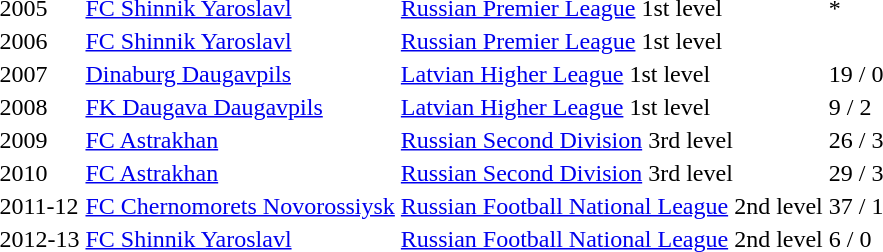<table>
<tr>
<td>2005</td>
<td><a href='#'>FC Shinnik Yaroslavl</a></td>
<td><a href='#'>Russian Premier League</a> 1st level</td>
<td>*</td>
</tr>
<tr>
<td>2006</td>
<td><a href='#'>FC Shinnik Yaroslavl</a></td>
<td><a href='#'>Russian Premier League</a> 1st level</td>
<td></td>
</tr>
<tr>
<td>2007</td>
<td><a href='#'>Dinaburg Daugavpils</a></td>
<td><a href='#'>Latvian Higher League</a> 1st level</td>
<td>19 / 0</td>
</tr>
<tr>
<td>2008</td>
<td><a href='#'>FK Daugava Daugavpils</a></td>
<td><a href='#'>Latvian Higher League</a> 1st level</td>
<td>9 / 2</td>
</tr>
<tr>
<td>2009</td>
<td><a href='#'>FC Astrakhan</a></td>
<td><a href='#'>Russian Second Division</a> 3rd level</td>
<td>26 / 3</td>
</tr>
<tr>
<td>2010</td>
<td><a href='#'>FC Astrakhan</a></td>
<td><a href='#'>Russian Second Division</a> 3rd level</td>
<td>29 / 3</td>
</tr>
<tr>
<td>2011-12</td>
<td><a href='#'>FC Chernomorets Novorossiysk</a></td>
<td><a href='#'>Russian Football National League</a> 2nd level</td>
<td>37 / 1</td>
</tr>
<tr>
<td>2012-13</td>
<td><a href='#'>FC Shinnik Yaroslavl</a></td>
<td><a href='#'>Russian Football National League</a> 2nd level</td>
<td>6 / 0</td>
</tr>
</table>
